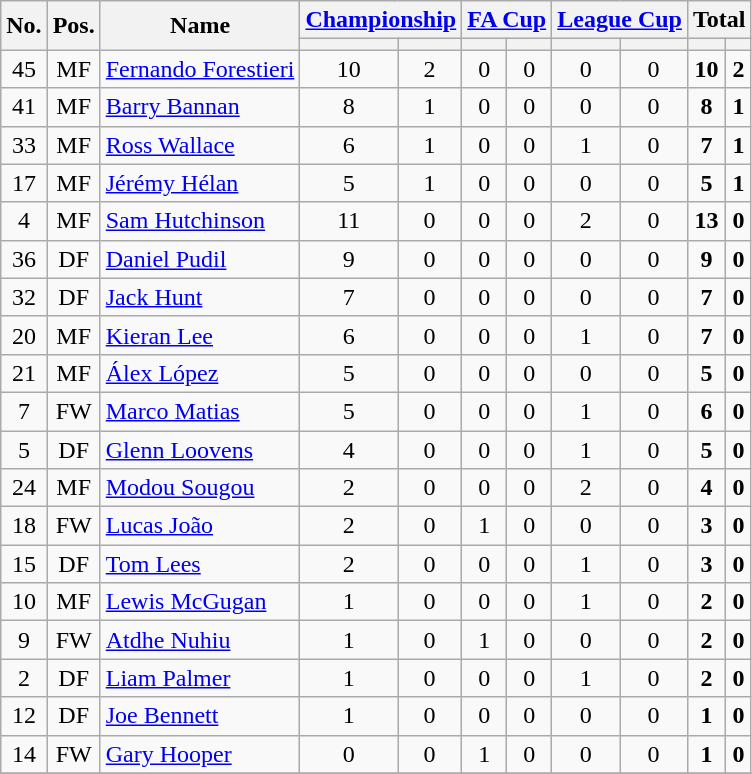<table class="wikitable sortable" style="text-align: center;">
<tr>
<th rowspan="2">No.</th>
<th rowspan="2">Pos.</th>
<th rowspan="2">Name</th>
<th colspan="2"><a href='#'>Championship</a></th>
<th colspan="2"><a href='#'>FA Cup</a></th>
<th colspan="2"><a href='#'>League Cup</a></th>
<th colspan="2">Total</th>
</tr>
<tr>
<th></th>
<th></th>
<th></th>
<th></th>
<th></th>
<th></th>
<th></th>
<th></th>
</tr>
<tr>
<td>45</td>
<td>MF</td>
<td align=left><a href='#'>Fernando Forestieri</a></td>
<td>10</td>
<td>2</td>
<td>0</td>
<td>0</td>
<td>0</td>
<td>0</td>
<td><strong>10</strong></td>
<td><strong>2</strong></td>
</tr>
<tr>
<td>41</td>
<td>MF</td>
<td align=left><a href='#'>Barry Bannan</a></td>
<td>8</td>
<td>1</td>
<td>0</td>
<td>0</td>
<td>0</td>
<td>0</td>
<td><strong>8</strong></td>
<td><strong>1</strong></td>
</tr>
<tr>
<td>33</td>
<td>MF</td>
<td align=left><a href='#'>Ross Wallace</a></td>
<td>6</td>
<td>1</td>
<td>0</td>
<td>0</td>
<td>1</td>
<td>0</td>
<td><strong>7</strong></td>
<td><strong>1</strong></td>
</tr>
<tr>
<td>17</td>
<td>MF</td>
<td align=left><a href='#'>Jérémy Hélan</a></td>
<td>5</td>
<td>1</td>
<td>0</td>
<td>0</td>
<td>0</td>
<td>0</td>
<td><strong>5</strong></td>
<td><strong>1</strong></td>
</tr>
<tr>
<td>4</td>
<td>MF</td>
<td align=left><a href='#'>Sam Hutchinson</a></td>
<td>11</td>
<td>0</td>
<td>0</td>
<td>0</td>
<td>2</td>
<td>0</td>
<td><strong>13</strong></td>
<td><strong>0</strong></td>
</tr>
<tr>
<td>36</td>
<td>DF</td>
<td align=left><a href='#'>Daniel Pudil</a></td>
<td>9</td>
<td>0</td>
<td>0</td>
<td>0</td>
<td>0</td>
<td>0</td>
<td><strong>9</strong></td>
<td><strong>0</strong></td>
</tr>
<tr>
<td>32</td>
<td>DF</td>
<td align=left><a href='#'>Jack Hunt</a></td>
<td>7</td>
<td>0</td>
<td>0</td>
<td>0</td>
<td>0</td>
<td>0</td>
<td><strong>7</strong></td>
<td><strong>0</strong></td>
</tr>
<tr>
<td>20</td>
<td>MF</td>
<td align=left><a href='#'>Kieran Lee</a></td>
<td>6</td>
<td>0</td>
<td>0</td>
<td>0</td>
<td>1</td>
<td>0</td>
<td><strong>7</strong></td>
<td><strong>0</strong></td>
</tr>
<tr>
<td>21</td>
<td>MF</td>
<td align=left><a href='#'>Álex López</a></td>
<td>5</td>
<td>0</td>
<td>0</td>
<td>0</td>
<td>0</td>
<td>0</td>
<td><strong>5</strong></td>
<td><strong>0</strong></td>
</tr>
<tr>
<td>7</td>
<td>FW</td>
<td align=left><a href='#'>Marco Matias</a></td>
<td>5</td>
<td>0</td>
<td>0</td>
<td>0</td>
<td>1</td>
<td>0</td>
<td><strong>6</strong></td>
<td><strong>0</strong></td>
</tr>
<tr>
<td>5</td>
<td>DF</td>
<td align=left><a href='#'>Glenn Loovens</a></td>
<td>4</td>
<td>0</td>
<td>0</td>
<td>0</td>
<td>1</td>
<td>0</td>
<td><strong>5</strong></td>
<td><strong>0</strong></td>
</tr>
<tr>
<td>24</td>
<td>MF</td>
<td align=left><a href='#'>Modou Sougou</a></td>
<td>2</td>
<td>0</td>
<td>0</td>
<td>0</td>
<td>2</td>
<td>0</td>
<td><strong>4</strong></td>
<td><strong>0</strong></td>
</tr>
<tr>
<td>18</td>
<td>FW</td>
<td align=left><a href='#'>Lucas João</a></td>
<td>2</td>
<td>0</td>
<td>1</td>
<td>0</td>
<td>0</td>
<td>0</td>
<td><strong>3</strong></td>
<td><strong>0</strong></td>
</tr>
<tr>
<td>15</td>
<td>DF</td>
<td align=left><a href='#'>Tom Lees</a></td>
<td>2</td>
<td>0</td>
<td>0</td>
<td>0</td>
<td>1</td>
<td>0</td>
<td><strong>3</strong></td>
<td><strong>0</strong></td>
</tr>
<tr>
<td>10</td>
<td>MF</td>
<td align=left><a href='#'>Lewis McGugan</a></td>
<td>1</td>
<td>0</td>
<td>0</td>
<td>0</td>
<td>1</td>
<td>0</td>
<td><strong>2</strong></td>
<td><strong>0</strong></td>
</tr>
<tr>
<td>9</td>
<td>FW</td>
<td align=left><a href='#'>Atdhe Nuhiu</a></td>
<td>1</td>
<td>0</td>
<td>1</td>
<td>0</td>
<td>0</td>
<td>0</td>
<td><strong>2</strong></td>
<td><strong>0</strong></td>
</tr>
<tr>
<td>2</td>
<td>DF</td>
<td align=left><a href='#'>Liam Palmer</a></td>
<td>1</td>
<td>0</td>
<td>0</td>
<td>0</td>
<td>1</td>
<td>0</td>
<td><strong>2</strong></td>
<td><strong>0</strong></td>
</tr>
<tr>
<td>12</td>
<td>DF</td>
<td align=left><a href='#'>Joe Bennett</a></td>
<td>1</td>
<td>0</td>
<td>0</td>
<td>0</td>
<td>0</td>
<td>0</td>
<td><strong>1</strong></td>
<td><strong>0</strong></td>
</tr>
<tr>
<td>14</td>
<td>FW</td>
<td align=left><a href='#'>Gary Hooper</a></td>
<td>0</td>
<td>0</td>
<td>1</td>
<td>0</td>
<td>0</td>
<td>0</td>
<td><strong>1</strong></td>
<td><strong>0</strong></td>
</tr>
<tr>
</tr>
</table>
